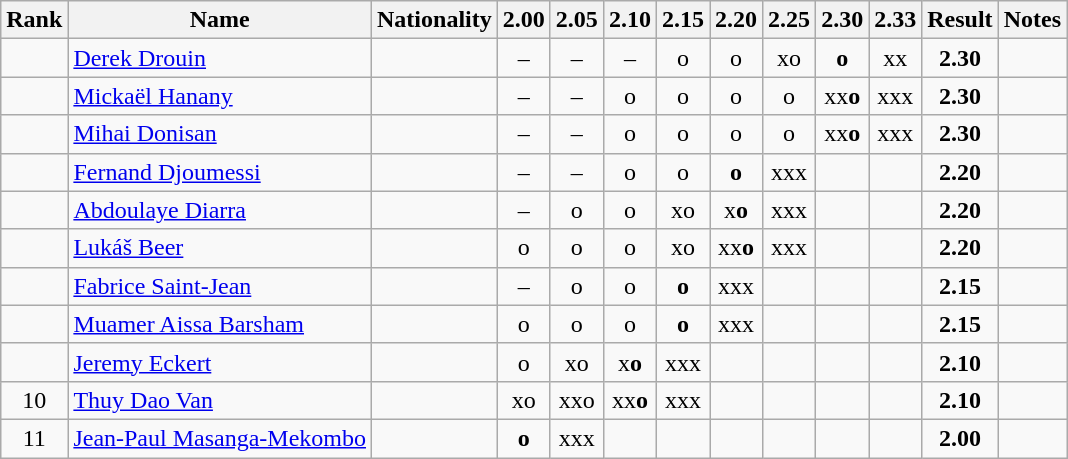<table class="wikitable sortable" style="text-align:center">
<tr>
<th>Rank</th>
<th>Name</th>
<th>Nationality</th>
<th>2.00</th>
<th>2.05</th>
<th>2.10</th>
<th>2.15</th>
<th>2.20</th>
<th>2.25</th>
<th>2.30</th>
<th>2.33</th>
<th>Result</th>
<th>Notes</th>
</tr>
<tr>
<td></td>
<td align=left><a href='#'>Derek Drouin</a></td>
<td align=left></td>
<td>–</td>
<td>–</td>
<td>–</td>
<td>o</td>
<td>o</td>
<td>xo</td>
<td><strong>o</strong></td>
<td>xx</td>
<td><strong>2.30</strong></td>
<td></td>
</tr>
<tr>
<td></td>
<td align=left><a href='#'>Mickaël Hanany</a></td>
<td align=left></td>
<td>–</td>
<td>–</td>
<td>o</td>
<td>o</td>
<td>o</td>
<td>o</td>
<td>xx<strong>o</strong></td>
<td>xxx</td>
<td><strong>2.30</strong></td>
<td></td>
</tr>
<tr>
<td></td>
<td align=left><a href='#'>Mihai Donisan</a></td>
<td align=left></td>
<td>–</td>
<td>–</td>
<td>o</td>
<td>o</td>
<td>o</td>
<td>o</td>
<td>xx<strong>o</strong></td>
<td>xxx</td>
<td><strong>2.30</strong></td>
<td></td>
</tr>
<tr>
<td></td>
<td align=left><a href='#'>Fernand Djoumessi</a></td>
<td align=left></td>
<td>–</td>
<td>–</td>
<td>o</td>
<td>o</td>
<td><strong>o</strong></td>
<td>xxx</td>
<td></td>
<td></td>
<td><strong>2.20</strong></td>
<td></td>
</tr>
<tr>
<td></td>
<td align=left><a href='#'>Abdoulaye Diarra</a></td>
<td align=left></td>
<td>–</td>
<td>o</td>
<td>o</td>
<td>xo</td>
<td>x<strong>o</strong></td>
<td>xxx</td>
<td></td>
<td></td>
<td><strong>2.20</strong></td>
<td></td>
</tr>
<tr>
<td></td>
<td align=left><a href='#'>Lukáš Beer</a></td>
<td align=left></td>
<td>o</td>
<td>o</td>
<td>o</td>
<td>xo</td>
<td>xx<strong>o</strong></td>
<td>xxx</td>
<td></td>
<td></td>
<td><strong>2.20</strong></td>
<td></td>
</tr>
<tr>
<td></td>
<td align=left><a href='#'>Fabrice Saint-Jean</a></td>
<td align=left></td>
<td>–</td>
<td>o</td>
<td>o</td>
<td><strong>o</strong></td>
<td>xxx</td>
<td></td>
<td></td>
<td></td>
<td><strong>2.15</strong></td>
<td></td>
</tr>
<tr>
<td></td>
<td align=left><a href='#'>Muamer Aissa Barsham</a></td>
<td align=left></td>
<td>o</td>
<td>o</td>
<td>o</td>
<td><strong>o</strong></td>
<td>xxx</td>
<td></td>
<td></td>
<td></td>
<td><strong>2.15</strong></td>
<td></td>
</tr>
<tr>
<td></td>
<td align=left><a href='#'>Jeremy Eckert</a></td>
<td align=left></td>
<td>o</td>
<td>xo</td>
<td>x<strong>o</strong></td>
<td>xxx</td>
<td></td>
<td></td>
<td></td>
<td></td>
<td><strong>2.10</strong></td>
<td></td>
</tr>
<tr>
<td>10</td>
<td align=left><a href='#'>Thuy Dao Van</a></td>
<td align=left></td>
<td>xo</td>
<td>xxo</td>
<td>xx<strong>o</strong></td>
<td>xxx</td>
<td></td>
<td></td>
<td></td>
<td></td>
<td><strong>2.10</strong></td>
<td></td>
</tr>
<tr>
<td>11</td>
<td align=left><a href='#'>Jean-Paul Masanga-Mekombo</a></td>
<td align=left></td>
<td><strong>o</strong></td>
<td>xxx</td>
<td></td>
<td></td>
<td></td>
<td></td>
<td></td>
<td></td>
<td><strong>2.00</strong></td>
<td></td>
</tr>
</table>
